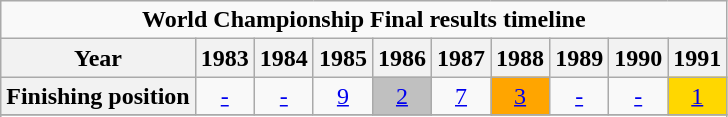<table class="wikitable plainrowheaders">
<tr>
<td colspan="20" style="text-align:center;"><strong>World Championship Final results timeline</strong></td>
</tr>
<tr>
<th scope="col">Year</th>
<th scope="col">1983</th>
<th scope="col">1984</th>
<th scope="col">1985</th>
<th scope="col">1986</th>
<th scope="col">1987</th>
<th scope="col">1988</th>
<th scope="col">1989</th>
<th scope="col">1990</th>
<th scope="col">1991</th>
</tr>
<tr style="text-align:center;">
<th scope="row">Finishing position</th>
<td><a href='#'>-</a></td>
<td><a href='#'>-</a></td>
<td><a href='#'>9</a></td>
<td style="background:silver;"><a href='#'>2</a></td>
<td><a href='#'>7</a></td>
<td style="background:orange;"><a href='#'>3</a></td>
<td><a href='#'>-</a></td>
<td><a href='#'>-</a></td>
<td style="background:gold;"><a href='#'>1</a></td>
</tr>
<tr>
</tr>
<tr style="text-align:center;">
</tr>
</table>
